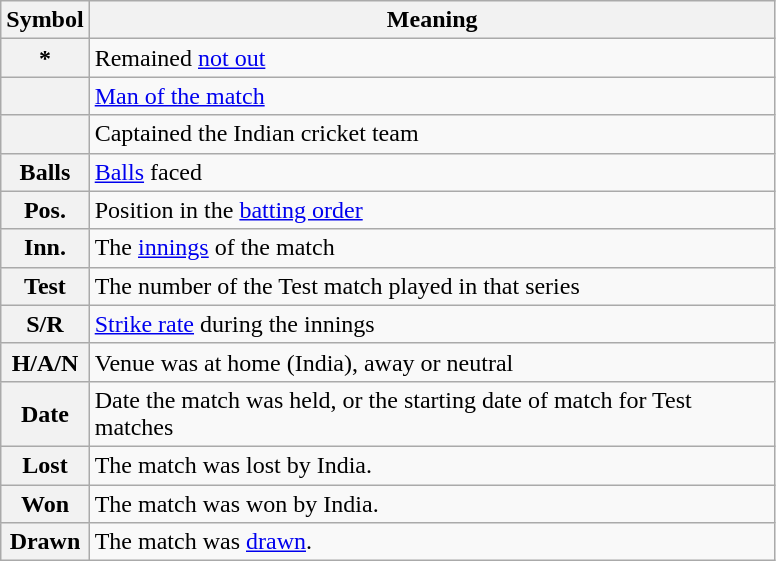<table class="wikitable plainrowheaders" border="1">
<tr>
<th scope="col" style="width:50px">Symbol</th>
<th scope="col" style="width:450px">Meaning</th>
</tr>
<tr>
<th scope="row">*</th>
<td>Remained <a href='#'>not out</a></td>
</tr>
<tr>
<th scope="row"></th>
<td><a href='#'>Man of the match</a></td>
</tr>
<tr>
<th scope="row"></th>
<td>Captained the Indian cricket team</td>
</tr>
<tr>
<th scope="row">Balls</th>
<td><a href='#'>Balls</a> faced</td>
</tr>
<tr>
<th scope="row">Pos.</th>
<td>Position in the <a href='#'>batting order</a></td>
</tr>
<tr>
<th scope="row">Inn.</th>
<td>The <a href='#'>innings</a> of the match</td>
</tr>
<tr>
<th scope="row">Test</th>
<td>The number of the Test match played in that series</td>
</tr>
<tr>
<th scope="row">S/R</th>
<td><a href='#'>Strike rate</a> during the innings</td>
</tr>
<tr>
<th scope="row">H/A/N</th>
<td>Venue was at home (India), away or neutral</td>
</tr>
<tr>
<th scope="row">Date</th>
<td>Date the match was held, or the starting date of match for Test matches</td>
</tr>
<tr>
<th scope="row">Lost</th>
<td>The match was lost by India.</td>
</tr>
<tr>
<th scope="row">Won</th>
<td>The match was won by India.</td>
</tr>
<tr>
<th scope="row">Drawn</th>
<td>The match was <a href='#'>drawn</a>.</td>
</tr>
</table>
